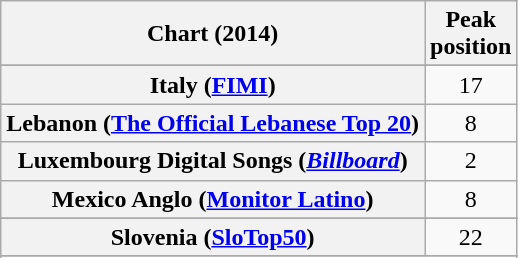<table class="wikitable plainrowheaders sortable" style="text-align:center;">
<tr>
<th scope="col">Chart (2014)</th>
<th scope="col">Peak<br>position</th>
</tr>
<tr>
</tr>
<tr>
</tr>
<tr>
</tr>
<tr>
</tr>
<tr>
</tr>
<tr>
</tr>
<tr>
</tr>
<tr>
</tr>
<tr>
</tr>
<tr>
</tr>
<tr>
</tr>
<tr>
</tr>
<tr>
</tr>
<tr>
</tr>
<tr>
<th scope="row">Italy (<a href='#'>FIMI</a>)</th>
<td style="text-align:center;">17</td>
</tr>
<tr>
<th scope="row">Lebanon (<a href='#'>The Official Lebanese Top 20</a>)</th>
<td style="text-align:center;">8</td>
</tr>
<tr>
<th scope="row">Luxembourg Digital Songs (<em><a href='#'>Billboard</a></em>)</th>
<td style="text-align:center;">2</td>
</tr>
<tr>
<th scope="row">Mexico Anglo (<a href='#'>Monitor Latino</a>)</th>
<td style="text-align:center;">8</td>
</tr>
<tr>
</tr>
<tr>
</tr>
<tr>
</tr>
<tr>
</tr>
<tr>
</tr>
<tr>
</tr>
<tr>
</tr>
<tr>
</tr>
<tr>
<th scope="row">Slovenia (<a href='#'>SloTop50</a>)</th>
<td align=center>22</td>
</tr>
<tr>
</tr>
<tr>
</tr>
<tr>
</tr>
<tr>
</tr>
<tr>
</tr>
<tr>
</tr>
<tr>
</tr>
<tr>
</tr>
<tr>
</tr>
<tr>
</tr>
</table>
